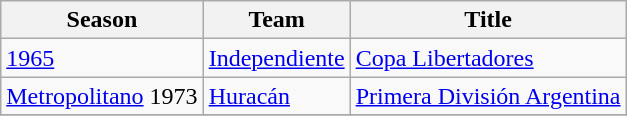<table class="wikitable">
<tr>
<th>Season</th>
<th>Team</th>
<th>Title</th>
</tr>
<tr>
<td><a href='#'>1965</a></td>
<td><a href='#'>Independiente</a></td>
<td><a href='#'>Copa Libertadores</a></td>
</tr>
<tr>
<td><a href='#'>Metropolitano</a> 1973</td>
<td><a href='#'>Huracán</a></td>
<td><a href='#'>Primera División Argentina</a></td>
</tr>
<tr>
</tr>
</table>
